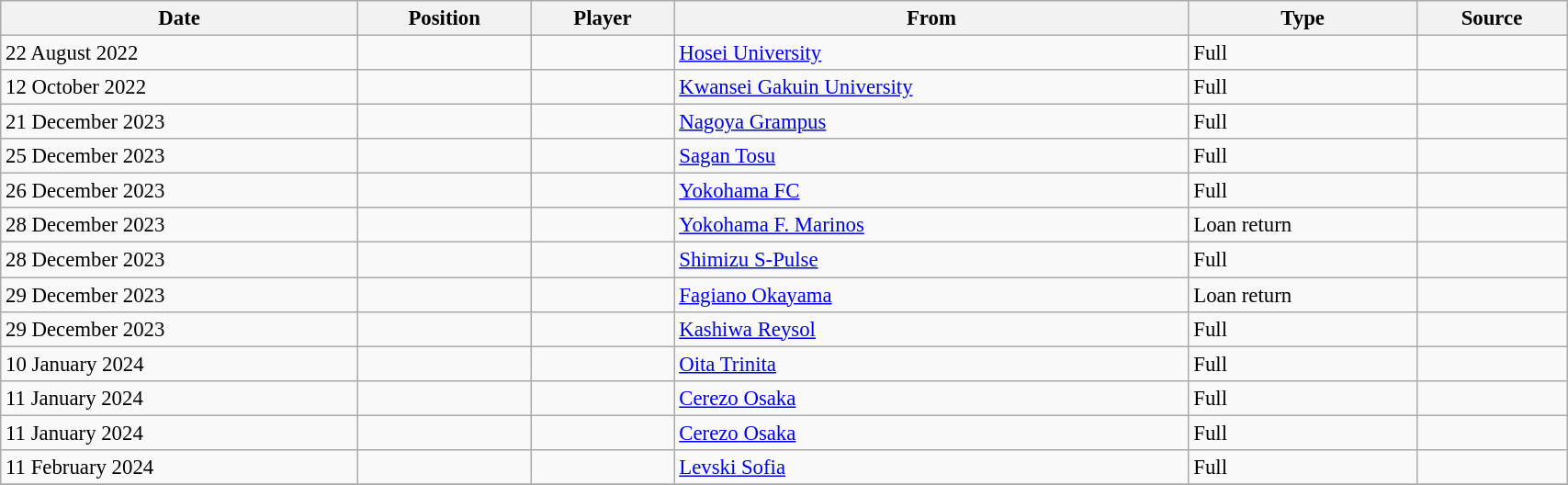<table class="wikitable sortable" style="width:90%; text-align:center; font-size:95%; text-align:left;">
<tr>
<th>Date</th>
<th>Position</th>
<th>Player</th>
<th>From</th>
<th>Type</th>
<th>Source</th>
</tr>
<tr>
<td>22 August 2022</td>
<td></td>
<td></td>
<td> <a href='#'>Hosei University</a></td>
<td>Full</td>
<td></td>
</tr>
<tr>
<td>12 October 2022</td>
<td></td>
<td></td>
<td> <a href='#'>Kwansei Gakuin University</a></td>
<td>Full</td>
<td></td>
</tr>
<tr>
<td>21 December 2023</td>
<td></td>
<td></td>
<td> <a href='#'>Nagoya Grampus</a></td>
<td>Full</td>
<td></td>
</tr>
<tr>
<td>25 December 2023</td>
<td></td>
<td></td>
<td> <a href='#'>Sagan Tosu</a></td>
<td>Full</td>
<td></td>
</tr>
<tr>
<td>26 December 2023</td>
<td></td>
<td></td>
<td> <a href='#'>Yokohama FC</a></td>
<td>Full</td>
<td></td>
</tr>
<tr>
<td>28 December 2023</td>
<td></td>
<td></td>
<td> <a href='#'>Yokohama F. Marinos</a></td>
<td>Loan return</td>
<td></td>
</tr>
<tr>
<td>28 December 2023</td>
<td></td>
<td></td>
<td> <a href='#'>Shimizu S-Pulse</a></td>
<td>Full</td>
<td></td>
</tr>
<tr>
<td>29 December 2023</td>
<td></td>
<td></td>
<td> <a href='#'>Fagiano Okayama</a></td>
<td>Loan return</td>
<td></td>
</tr>
<tr>
<td>29 December 2023</td>
<td></td>
<td></td>
<td> <a href='#'>Kashiwa Reysol</a></td>
<td>Full</td>
<td></td>
</tr>
<tr>
<td>10 January 2024</td>
<td></td>
<td></td>
<td> <a href='#'>Oita Trinita</a></td>
<td>Full</td>
<td></td>
</tr>
<tr>
<td>11 January 2024</td>
<td></td>
<td></td>
<td> <a href='#'>Cerezo Osaka</a></td>
<td>Full</td>
<td></td>
</tr>
<tr>
<td>11 January 2024</td>
<td></td>
<td></td>
<td> <a href='#'>Cerezo Osaka</a></td>
<td>Full</td>
<td></td>
</tr>
<tr>
<td>11 February 2024</td>
<td></td>
<td></td>
<td> <a href='#'>Levski Sofia</a></td>
<td>Full</td>
<td></td>
</tr>
<tr>
</tr>
</table>
